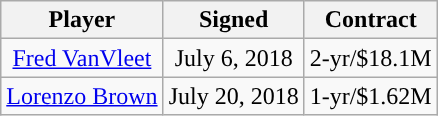<table class="wikitable sortable sortable" style="text-align: center;">
<tr>
<th>Player</th>
<th>Signed</th>
<th>Contract</th>
</tr>
<tr>
<td><a href='#'>Fred VanVleet</a></td>
<td>July 6, 2018</td>
<td>2-yr/$18.1M</td>
</tr>
<tr>
<td><a href='#'>Lorenzo Brown</a></td>
<td>July 20, 2018</td>
<td>1-yr/$1.62M</td>
</tr>
</table>
